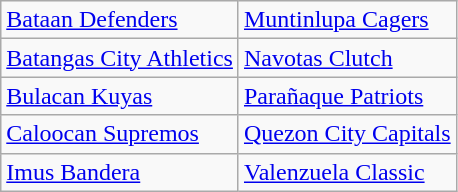<table class="wikitable">
<tr>
<td><a href='#'>Bataan Defenders</a></td>
<td><a href='#'>Muntinlupa Cagers</a></td>
</tr>
<tr>
<td><a href='#'>Batangas City Athletics</a></td>
<td><a href='#'>Navotas Clutch</a></td>
</tr>
<tr>
<td><a href='#'>Bulacan Kuyas</a></td>
<td><a href='#'>Parañaque Patriots</a></td>
</tr>
<tr>
<td><a href='#'>Caloocan Supremos</a></td>
<td><a href='#'>Quezon City Capitals</a></td>
</tr>
<tr>
<td><a href='#'>Imus Bandera</a></td>
<td><a href='#'>Valenzuela Classic</a></td>
</tr>
</table>
